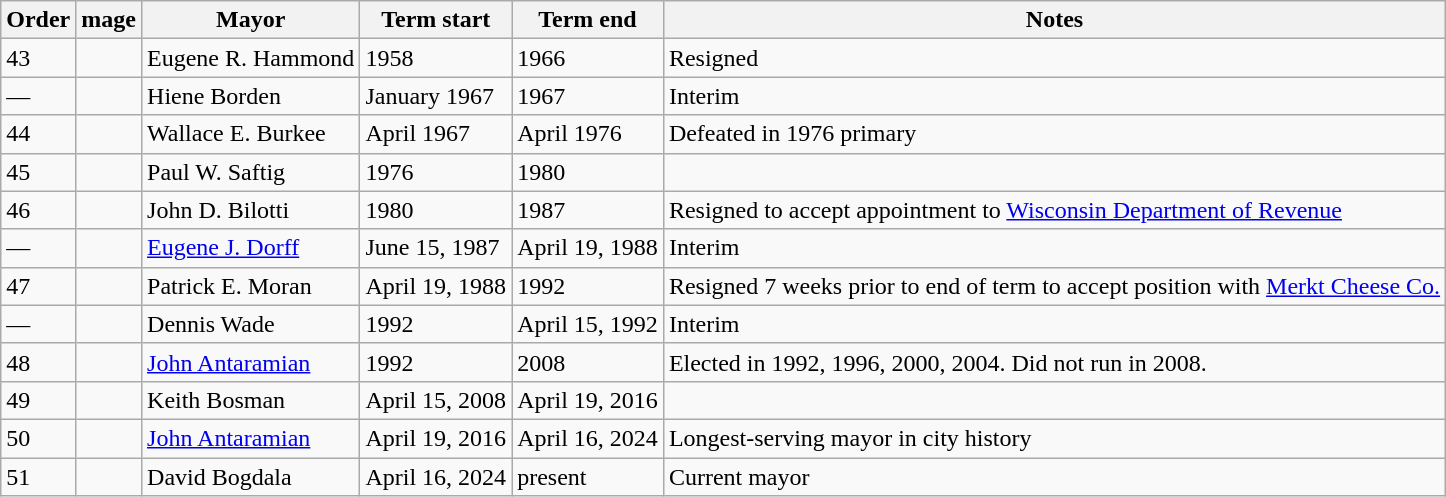<table class="wikitable">
<tr>
<th>Order</th>
<th>mage</th>
<th>Mayor</th>
<th>Term start</th>
<th>Term end</th>
<th>Notes</th>
</tr>
<tr>
<td>43</td>
<td></td>
<td>Eugene R. Hammond</td>
<td>1958</td>
<td>1966</td>
<td>Resigned</td>
</tr>
<tr>
<td>—</td>
<td></td>
<td>Hiene Borden<br></td>
<td>January 1967</td>
<td>1967</td>
<td>Interim</td>
</tr>
<tr>
<td>44</td>
<td></td>
<td>Wallace E. Burkee<br></td>
<td>April 1967</td>
<td>April 1976</td>
<td>Defeated in 1976 primary</td>
</tr>
<tr>
<td>45</td>
<td></td>
<td>Paul W. Saftig<br></td>
<td>1976</td>
<td>1980</td>
</tr>
<tr>
<td>46</td>
<td></td>
<td>John D. Bilotti<br></td>
<td>1980</td>
<td>1987</td>
<td>Resigned to accept appointment to <a href='#'>Wisconsin Department of Revenue</a></td>
</tr>
<tr>
<td>—</td>
<td></td>
<td><a href='#'>Eugene J. Dorff</a><br></td>
<td>June 15, 1987</td>
<td>April 19, 1988</td>
<td>Interim</td>
</tr>
<tr>
<td>47</td>
<td></td>
<td>Patrick E. Moran<br></td>
<td>April 19, 1988</td>
<td>1992</td>
<td>Resigned 7 weeks prior to end of term to accept position with <a href='#'>Merkt Cheese Co.</a></td>
</tr>
<tr>
<td>—</td>
<td></td>
<td>Dennis Wade<br></td>
<td>1992</td>
<td>April 15, 1992</td>
<td>Interim</td>
</tr>
<tr>
<td>48</td>
<td></td>
<td><a href='#'>John Antaramian</a><br></td>
<td>1992</td>
<td>2008</td>
<td>Elected in 1992, 1996, 2000, 2004. Did not run in 2008.</td>
</tr>
<tr>
<td>49</td>
<td></td>
<td>Keith Bosman<br></td>
<td>April 15, 2008</td>
<td>April 19, 2016</td>
</tr>
<tr>
<td>50</td>
<td></td>
<td><a href='#'>John Antaramian</a><br></td>
<td>April 19, 2016</td>
<td>April 16, 2024</td>
<td>Longest-serving mayor in city history</td>
</tr>
<tr>
<td>51</td>
<td></td>
<td>David Bogdala</td>
<td>April 16, 2024</td>
<td>present</td>
<td>Current mayor</td>
</tr>
</table>
